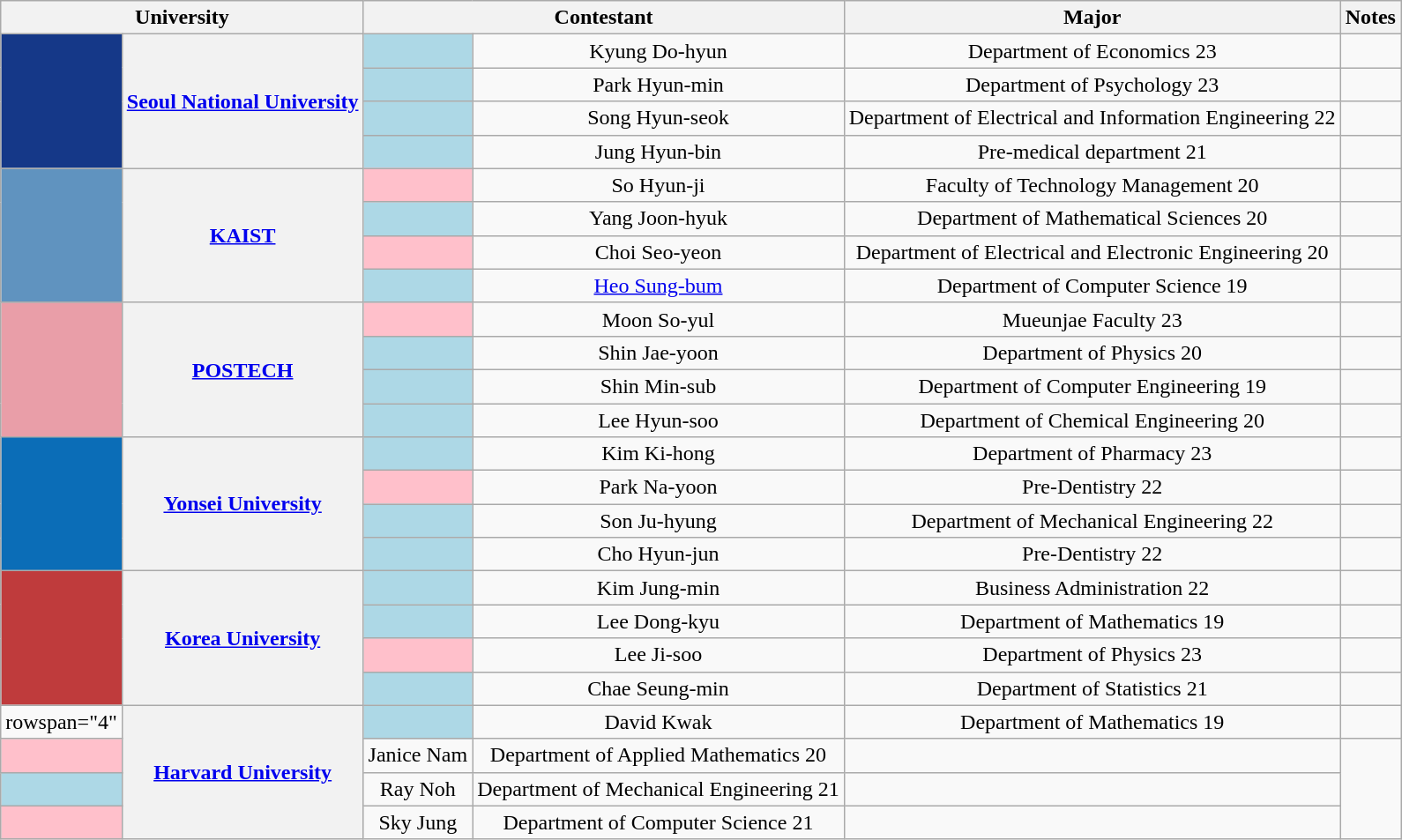<table class="wikitable sortable" style="text-align:center">
<tr>
<th scope="col" colspan="2">University</th>
<th scope="col" colspan="2">Contestant</th>
<th scope="col">Major</th>
<th scope="col">Notes</th>
</tr>
<tr>
<td rowspan="4" style="background-color:#153888"></td>
<th scope="row" rowspan="4"><a href='#'>Seoul National University</a></th>
<td style="background-color:lightblue"></td>
<td>Kyung Do-hyun</td>
<td>Department of Economics 23</td>
<td></td>
</tr>
<tr>
<td style="background-color:lightblue"></td>
<td>Park Hyun-min</td>
<td>Department of Psychology 23</td>
<td></td>
</tr>
<tr>
<td style="background-color:lightblue"></td>
<td>Song Hyun-seok</td>
<td>Department of Electrical and Information Engineering 22</td>
<td></td>
</tr>
<tr>
<td style="background-color:lightblue"></td>
<td>Jung Hyun-bin</td>
<td>Pre-medical department 21</td>
<td></td>
</tr>
<tr>
<td rowspan="4" style="background-color:#6093BF"></td>
<th scope="row" rowspan="4"><a href='#'>KAIST</a></th>
<td style="background-color:pink"></td>
<td>So Hyun-ji</td>
<td>Faculty of Technology Management 20</td>
<td></td>
</tr>
<tr>
<td style="background-color:lightblue"></td>
<td>Yang Joon-hyuk</td>
<td>Department of Mathematical Sciences 20</td>
<td></td>
</tr>
<tr>
<td style="background-color:pink"></td>
<td>Choi Seo-yeon</td>
<td>Department of Electrical and Electronic Engineering 20</td>
<td></td>
</tr>
<tr>
<td style="background-color:lightblue"></td>
<td><a href='#'>Heo Sung-bum</a></td>
<td>Department of Computer Science 19</td>
<td></td>
</tr>
<tr>
<td rowspan="4" style="background-color:#E99EA8"></td>
<th scope="row" rowspan="4"><a href='#'>POSTECH</a></th>
<td style="background-color:pink"></td>
<td>Moon So-yul</td>
<td>Mueunjae Faculty 23</td>
<td></td>
</tr>
<tr>
<td style="background-color:lightblue"></td>
<td>Shin Jae-yoon</td>
<td>Department of Physics 20</td>
<td></td>
</tr>
<tr>
<td style="background-color:lightblue"></td>
<td>Shin Min-sub</td>
<td>Department of Computer Engineering 19</td>
<td></td>
</tr>
<tr>
<td style="background-color:lightblue"></td>
<td>Lee Hyun-soo</td>
<td>Department of Chemical Engineering 20</td>
<td></td>
</tr>
<tr>
<td rowspan="4" style="background-color:#0B6DB7"></td>
<th scope="row" rowspan="4"><a href='#'>Yonsei University</a></th>
<td style="background-color:lightblue"></td>
<td>Kim Ki-hong</td>
<td>Department of Pharmacy 23</td>
<td></td>
</tr>
<tr>
<td style="background-color:pink"></td>
<td>Park Na-yoon</td>
<td>Pre-Dentistry 22</td>
<td></td>
</tr>
<tr>
<td style="background-color:lightblue"></td>
<td>Son Ju-hyung</td>
<td>Department of Mechanical Engineering 22</td>
<td></td>
</tr>
<tr>
<td style="background-color:lightblue"></td>
<td>Cho Hyun-jun</td>
<td>Pre-Dentistry 22</td>
<td></td>
</tr>
<tr>
<td rowspan="4" style="background-color:#BF3B3C"></td>
<th scope="row" rowspan="4"><a href='#'>Korea University</a></th>
<td style="background-color:lightblue"></td>
<td>Kim Jung-min</td>
<td>Business Administration 22</td>
<td></td>
</tr>
<tr>
<td style="background-color:lightblue"></td>
<td>Lee Dong-kyu</td>
<td>Department of Mathematics 19</td>
<td></td>
</tr>
<tr>
<td style="background-color:pink"></td>
<td>Lee Ji-soo</td>
<td>Department of Physics 23</td>
<td></td>
</tr>
<tr>
<td style="background-color:lightblue"></td>
<td>Chae Seung-min</td>
<td>Department of Statistics 21</td>
<td></td>
</tr>
<tr>
<td>rowspan="4" </td>
<th scope="row" rowspan="4"><a href='#'>Harvard University</a></th>
<td style="background-color:lightblue"></td>
<td>David Kwak</td>
<td>Department of Mathematics 19</td>
<td></td>
</tr>
<tr>
<td style="background-color:pink"></td>
<td>Janice Nam</td>
<td>Department of Applied Mathematics 20</td>
<td></td>
</tr>
<tr>
<td style="background-color:lightblue"></td>
<td>Ray Noh</td>
<td>Department of Mechanical Engineering 21</td>
<td></td>
</tr>
<tr>
<td style="background-color:pink"></td>
<td>Sky Jung</td>
<td>Department of Computer Science 21</td>
<td></td>
</tr>
</table>
